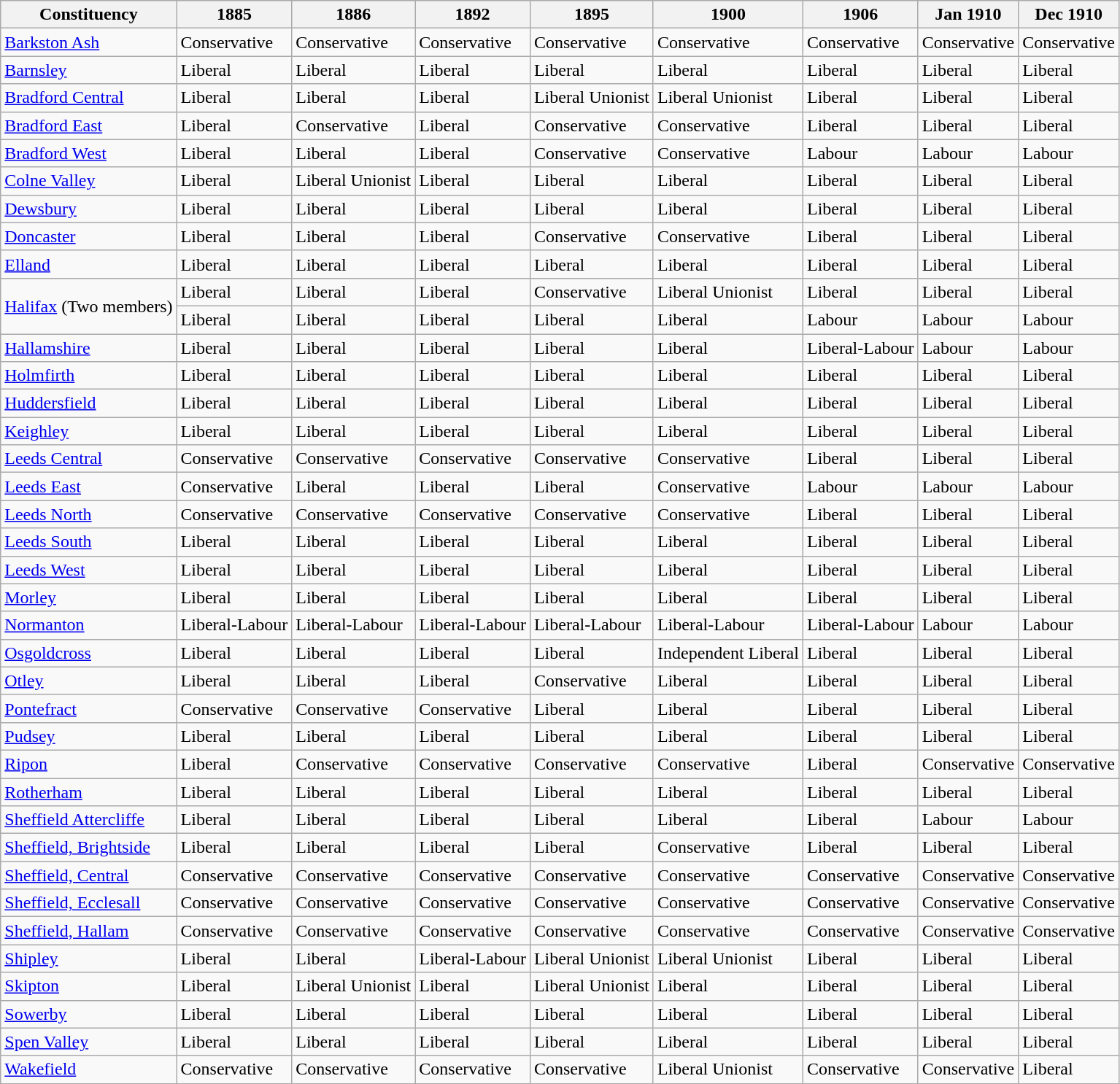<table class="wikitable sortable">
<tr>
<th>Constituency</th>
<th>1885</th>
<th>1886</th>
<th>1892</th>
<th>1895</th>
<th>1900</th>
<th>1906</th>
<th>Jan 1910</th>
<th>Dec 1910</th>
</tr>
<tr>
<td><a href='#'>Barkston Ash</a></td>
<td bgcolor=>Conservative</td>
<td bgcolor=>Conservative</td>
<td bgcolor=>Conservative</td>
<td bgcolor=>Conservative</td>
<td bgcolor=>Conservative</td>
<td bgcolor=>Conservative</td>
<td bgcolor=>Conservative</td>
<td bgcolor=>Conservative</td>
</tr>
<tr>
<td><a href='#'>Barnsley</a></td>
<td bgcolor=>Liberal</td>
<td bgcolor=>Liberal</td>
<td bgcolor=>Liberal</td>
<td bgcolor=>Liberal</td>
<td bgcolor=>Liberal</td>
<td bgcolor=>Liberal</td>
<td bgcolor=>Liberal</td>
<td bgcolor=>Liberal</td>
</tr>
<tr>
<td><a href='#'>Bradford Central</a></td>
<td bgcolor=>Liberal</td>
<td bgcolor=>Liberal</td>
<td bgcolor=>Liberal</td>
<td bgcolor=>Liberal Unionist</td>
<td bgcolor=>Liberal Unionist</td>
<td bgcolor=>Liberal</td>
<td bgcolor=>Liberal</td>
<td bgcolor=>Liberal</td>
</tr>
<tr>
<td><a href='#'>Bradford East</a></td>
<td bgcolor=>Liberal</td>
<td bgcolor=>Conservative</td>
<td bgcolor=>Liberal</td>
<td bgcolor=>Conservative</td>
<td bgcolor=>Conservative</td>
<td bgcolor=>Liberal</td>
<td bgcolor=>Liberal</td>
<td bgcolor=>Liberal</td>
</tr>
<tr>
<td><a href='#'>Bradford West</a></td>
<td bgcolor=>Liberal</td>
<td bgcolor=>Liberal</td>
<td bgcolor=>Liberal</td>
<td bgcolor=>Conservative</td>
<td bgcolor=>Conservative</td>
<td bgcolor=>Labour</td>
<td bgcolor=>Labour</td>
<td bgcolor=>Labour</td>
</tr>
<tr>
<td><a href='#'>Colne Valley</a></td>
<td bgcolor=>Liberal</td>
<td bgcolor=>Liberal Unionist</td>
<td bgcolor=>Liberal</td>
<td bgcolor=>Liberal</td>
<td bgcolor=>Liberal</td>
<td bgcolor=>Liberal</td>
<td bgcolor=>Liberal</td>
<td bgcolor=>Liberal</td>
</tr>
<tr>
<td><a href='#'>Dewsbury</a></td>
<td bgcolor=>Liberal</td>
<td bgcolor=>Liberal</td>
<td bgcolor=>Liberal</td>
<td bgcolor=>Liberal</td>
<td bgcolor=>Liberal</td>
<td bgcolor=>Liberal</td>
<td bgcolor=>Liberal</td>
<td bgcolor=>Liberal</td>
</tr>
<tr>
<td><a href='#'>Doncaster</a></td>
<td bgcolor=>Liberal</td>
<td bgcolor=>Liberal</td>
<td bgcolor=>Liberal</td>
<td bgcolor=>Conservative</td>
<td bgcolor=>Conservative</td>
<td bgcolor=>Liberal</td>
<td bgcolor=>Liberal</td>
<td bgcolor=>Liberal</td>
</tr>
<tr>
<td><a href='#'>Elland</a></td>
<td bgcolor=>Liberal</td>
<td bgcolor=>Liberal</td>
<td bgcolor=>Liberal</td>
<td bgcolor=>Liberal</td>
<td bgcolor=>Liberal</td>
<td bgcolor=>Liberal</td>
<td bgcolor=>Liberal</td>
<td bgcolor=>Liberal</td>
</tr>
<tr>
<td rowspan="2"><a href='#'>Halifax</a> (Two members)</td>
<td bgcolor=>Liberal</td>
<td bgcolor=>Liberal</td>
<td bgcolor=>Liberal</td>
<td bgcolor=>Conservative</td>
<td bgcolor=>Liberal Unionist</td>
<td bgcolor=>Liberal</td>
<td bgcolor=>Liberal</td>
<td bgcolor=>Liberal</td>
</tr>
<tr>
<td bgcolor=>Liberal</td>
<td bgcolor=>Liberal</td>
<td bgcolor=>Liberal</td>
<td bgcolor=>Liberal</td>
<td bgcolor=>Liberal</td>
<td bgcolor=>Labour</td>
<td bgcolor=>Labour</td>
<td bgcolor=>Labour</td>
</tr>
<tr>
<td><a href='#'>Hallamshire</a></td>
<td bgcolor=>Liberal</td>
<td bgcolor=>Liberal</td>
<td bgcolor=>Liberal</td>
<td bgcolor=>Liberal</td>
<td bgcolor=>Liberal</td>
<td bgcolor=>Liberal-Labour</td>
<td bgcolor=>Labour</td>
<td bgcolor=>Labour</td>
</tr>
<tr>
<td><a href='#'>Holmfirth</a></td>
<td bgcolor=>Liberal</td>
<td bgcolor=>Liberal</td>
<td bgcolor=>Liberal</td>
<td bgcolor=>Liberal</td>
<td bgcolor=>Liberal</td>
<td bgcolor=>Liberal</td>
<td bgcolor=>Liberal</td>
<td bgcolor=>Liberal</td>
</tr>
<tr>
<td><a href='#'>Huddersfield</a></td>
<td bgcolor=>Liberal</td>
<td bgcolor=>Liberal</td>
<td bgcolor=>Liberal</td>
<td bgcolor=>Liberal</td>
<td bgcolor=>Liberal</td>
<td bgcolor=>Liberal</td>
<td bgcolor=>Liberal</td>
<td bgcolor=>Liberal</td>
</tr>
<tr>
<td><a href='#'>Keighley</a></td>
<td bgcolor=>Liberal</td>
<td bgcolor=>Liberal</td>
<td bgcolor=>Liberal</td>
<td bgcolor=>Liberal</td>
<td bgcolor=>Liberal</td>
<td bgcolor=>Liberal</td>
<td bgcolor=>Liberal</td>
<td bgcolor=>Liberal</td>
</tr>
<tr>
<td><a href='#'>Leeds Central</a></td>
<td bgcolor=>Conservative</td>
<td bgcolor=>Conservative</td>
<td bgcolor=>Conservative</td>
<td bgcolor=>Conservative</td>
<td bgcolor=>Conservative</td>
<td bgcolor=>Liberal</td>
<td bgcolor=>Liberal</td>
<td bgcolor=>Liberal</td>
</tr>
<tr>
<td><a href='#'>Leeds East</a></td>
<td bgcolor=>Conservative</td>
<td bgcolor=>Liberal</td>
<td bgcolor=>Liberal</td>
<td bgcolor=>Liberal</td>
<td bgcolor=>Conservative</td>
<td bgcolor=>Labour</td>
<td bgcolor=>Labour</td>
<td bgcolor=>Labour</td>
</tr>
<tr>
<td><a href='#'>Leeds North</a></td>
<td bgcolor=>Conservative</td>
<td bgcolor=>Conservative</td>
<td bgcolor=>Conservative</td>
<td bgcolor=>Conservative</td>
<td bgcolor=>Conservative</td>
<td bgcolor=>Liberal</td>
<td bgcolor=>Liberal</td>
<td bgcolor=>Liberal</td>
</tr>
<tr>
<td><a href='#'>Leeds South</a></td>
<td bgcolor=>Liberal</td>
<td bgcolor=>Liberal</td>
<td bgcolor=>Liberal</td>
<td bgcolor=>Liberal</td>
<td bgcolor=>Liberal</td>
<td bgcolor=>Liberal</td>
<td bgcolor=>Liberal</td>
<td bgcolor=>Liberal</td>
</tr>
<tr>
<td><a href='#'>Leeds West</a></td>
<td bgcolor=>Liberal</td>
<td bgcolor=>Liberal</td>
<td bgcolor=>Liberal</td>
<td bgcolor=>Liberal</td>
<td bgcolor=>Liberal</td>
<td bgcolor=>Liberal</td>
<td bgcolor=>Liberal</td>
<td bgcolor=>Liberal</td>
</tr>
<tr>
<td><a href='#'>Morley</a></td>
<td bgcolor=>Liberal</td>
<td bgcolor=>Liberal</td>
<td bgcolor=>Liberal</td>
<td bgcolor=>Liberal</td>
<td bgcolor=>Liberal</td>
<td bgcolor=>Liberal</td>
<td bgcolor=>Liberal</td>
<td bgcolor=>Liberal</td>
</tr>
<tr>
<td><a href='#'>Normanton</a></td>
<td bgcolor=>Liberal-Labour</td>
<td bgcolor=>Liberal-Labour</td>
<td bgcolor=>Liberal-Labour</td>
<td bgcolor=>Liberal-Labour</td>
<td bgcolor=>Liberal-Labour</td>
<td bgcolor=>Liberal-Labour</td>
<td bgcolor=>Labour</td>
<td bgcolor=>Labour</td>
</tr>
<tr>
<td><a href='#'>Osgoldcross</a></td>
<td bgcolor=>Liberal</td>
<td bgcolor=>Liberal</td>
<td bgcolor=>Liberal</td>
<td bgcolor=>Liberal</td>
<td bgcolor=>Independent Liberal</td>
<td bgcolor=>Liberal</td>
<td bgcolor=>Liberal</td>
<td bgcolor=>Liberal</td>
</tr>
<tr>
<td><a href='#'>Otley</a></td>
<td bgcolor=>Liberal</td>
<td bgcolor=>Liberal</td>
<td bgcolor=>Liberal</td>
<td bgcolor=>Conservative</td>
<td bgcolor=>Liberal</td>
<td bgcolor=>Liberal</td>
<td bgcolor=>Liberal</td>
<td bgcolor=>Liberal</td>
</tr>
<tr>
<td><a href='#'>Pontefract</a></td>
<td bgcolor=>Conservative</td>
<td bgcolor=>Conservative</td>
<td bgcolor=>Conservative</td>
<td bgcolor=>Liberal</td>
<td bgcolor=>Liberal</td>
<td bgcolor=>Liberal</td>
<td bgcolor=>Liberal</td>
<td bgcolor=>Liberal</td>
</tr>
<tr>
<td><a href='#'>Pudsey</a></td>
<td bgcolor=>Liberal</td>
<td bgcolor=>Liberal</td>
<td bgcolor=>Liberal</td>
<td bgcolor=>Liberal</td>
<td bgcolor=>Liberal</td>
<td bgcolor=>Liberal</td>
<td bgcolor=>Liberal</td>
<td bgcolor=>Liberal</td>
</tr>
<tr>
<td><a href='#'>Ripon</a></td>
<td bgcolor=>Liberal</td>
<td bgcolor=>Conservative</td>
<td bgcolor=>Conservative</td>
<td bgcolor=>Conservative</td>
<td bgcolor=>Conservative</td>
<td bgcolor=>Liberal</td>
<td bgcolor=>Conservative</td>
<td bgcolor=>Conservative</td>
</tr>
<tr>
<td><a href='#'>Rotherham</a></td>
<td bgcolor=>Liberal</td>
<td bgcolor=>Liberal</td>
<td bgcolor=>Liberal</td>
<td bgcolor=>Liberal</td>
<td bgcolor=>Liberal</td>
<td bgcolor=>Liberal</td>
<td bgcolor=>Liberal</td>
<td bgcolor=>Liberal</td>
</tr>
<tr>
<td><a href='#'>Sheffield Attercliffe</a></td>
<td bgcolor=>Liberal</td>
<td bgcolor=>Liberal</td>
<td bgcolor=>Liberal</td>
<td bgcolor=>Liberal</td>
<td bgcolor=>Liberal</td>
<td bgcolor=>Liberal</td>
<td bgcolor=>Labour</td>
<td bgcolor=>Labour</td>
</tr>
<tr>
<td><a href='#'>Sheffield, Brightside</a></td>
<td bgcolor=>Liberal</td>
<td bgcolor=>Liberal</td>
<td bgcolor=>Liberal</td>
<td bgcolor=>Liberal</td>
<td bgcolor=>Conservative</td>
<td bgcolor=>Liberal</td>
<td bgcolor=>Liberal</td>
<td bgcolor=>Liberal</td>
</tr>
<tr>
<td><a href='#'>Sheffield, Central</a></td>
<td bgcolor=>Conservative</td>
<td bgcolor=>Conservative</td>
<td bgcolor=>Conservative</td>
<td bgcolor=>Conservative</td>
<td bgcolor=>Conservative</td>
<td bgcolor=>Conservative</td>
<td bgcolor=>Conservative</td>
<td bgcolor=>Conservative</td>
</tr>
<tr>
<td><a href='#'>Sheffield, Ecclesall</a></td>
<td bgcolor=>Conservative</td>
<td bgcolor=>Conservative</td>
<td bgcolor=>Conservative</td>
<td bgcolor=>Conservative</td>
<td bgcolor=>Conservative</td>
<td bgcolor=>Conservative</td>
<td bgcolor=>Conservative</td>
<td bgcolor=>Conservative</td>
</tr>
<tr>
<td><a href='#'>Sheffield, Hallam</a></td>
<td bgcolor=>Conservative</td>
<td bgcolor=>Conservative</td>
<td bgcolor=>Conservative</td>
<td bgcolor=>Conservative</td>
<td bgcolor=>Conservative</td>
<td bgcolor=>Conservative</td>
<td bgcolor=>Conservative</td>
<td bgcolor=>Conservative</td>
</tr>
<tr>
<td><a href='#'>Shipley</a></td>
<td bgcolor=>Liberal</td>
<td bgcolor=>Liberal</td>
<td bgcolor=>Liberal-Labour</td>
<td bgcolor=>Liberal Unionist</td>
<td bgcolor=>Liberal Unionist</td>
<td bgcolor=>Liberal</td>
<td bgcolor=>Liberal</td>
<td bgcolor=>Liberal</td>
</tr>
<tr>
<td><a href='#'>Skipton</a></td>
<td bgcolor=>Liberal</td>
<td bgcolor=>Liberal Unionist</td>
<td bgcolor=>Liberal</td>
<td bgcolor=>Liberal Unionist</td>
<td bgcolor=>Liberal</td>
<td bgcolor=>Liberal</td>
<td bgcolor=>Liberal</td>
<td bgcolor=>Liberal</td>
</tr>
<tr>
<td><a href='#'>Sowerby</a></td>
<td bgcolor=>Liberal</td>
<td bgcolor=>Liberal</td>
<td bgcolor=>Liberal</td>
<td bgcolor=>Liberal</td>
<td bgcolor=>Liberal</td>
<td bgcolor=>Liberal</td>
<td bgcolor=>Liberal</td>
<td bgcolor=>Liberal</td>
</tr>
<tr>
<td><a href='#'>Spen Valley</a></td>
<td bgcolor=>Liberal</td>
<td bgcolor=>Liberal</td>
<td bgcolor=>Liberal</td>
<td bgcolor=>Liberal</td>
<td bgcolor=>Liberal</td>
<td bgcolor=>Liberal</td>
<td bgcolor=>Liberal</td>
<td bgcolor=>Liberal</td>
</tr>
<tr>
<td><a href='#'>Wakefield</a></td>
<td bgcolor=>Conservative</td>
<td bgcolor=>Conservative</td>
<td bgcolor=>Conservative</td>
<td bgcolor=>Conservative</td>
<td bgcolor=>Liberal Unionist</td>
<td bgcolor=>Conservative</td>
<td bgcolor=>Conservative</td>
<td bgcolor=>Liberal</td>
</tr>
</table>
